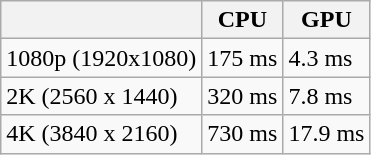<table class="wikitable">
<tr>
<th></th>
<th>CPU</th>
<th>GPU</th>
</tr>
<tr>
<td>1080p (1920x1080)</td>
<td>175 ms</td>
<td>4.3 ms</td>
</tr>
<tr>
<td>2K (2560 x 1440)</td>
<td>320 ms</td>
<td>7.8 ms</td>
</tr>
<tr>
<td>4K (3840 x 2160)</td>
<td>730 ms</td>
<td>17.9 ms</td>
</tr>
</table>
